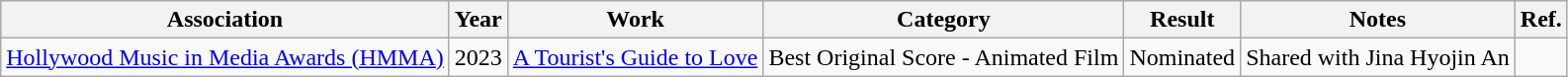<table class="wikitable sortable">
<tr>
<th>Association</th>
<th>Year</th>
<th>Work</th>
<th>Category</th>
<th>Result</th>
<th>Notes</th>
<th>Ref.</th>
</tr>
<tr>
<td><a href='#'>Hollywood Music in Media Awards (HMMA)</a></td>
<td>2023</td>
<td><a href='#'>A Tourist's Guide to Love</a></td>
<td>Best Original Score - Animated Film</td>
<td>Nominated</td>
<td>Shared with Jina Hyojin An</td>
<td></td>
</tr>
</table>
